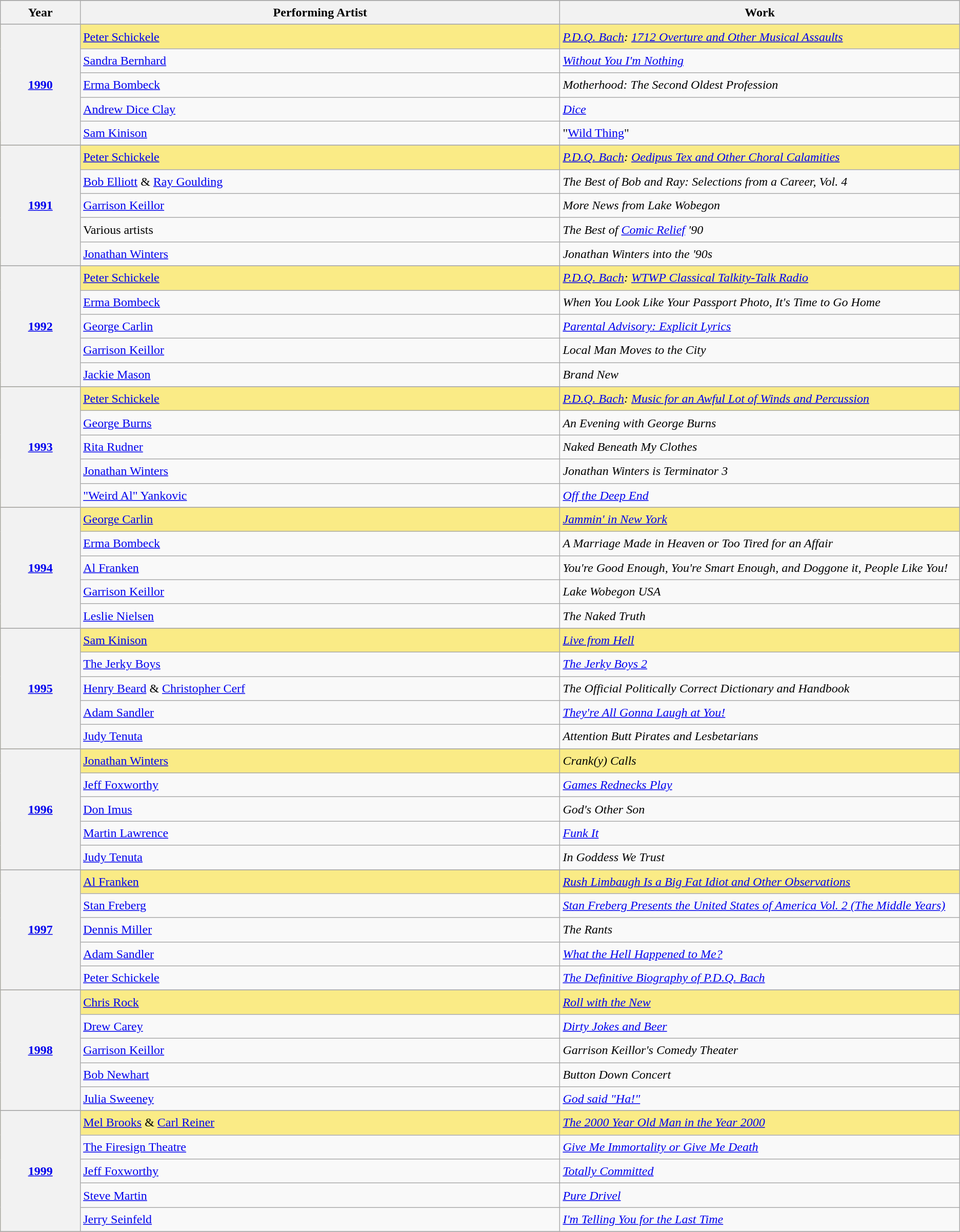<table class="wikitable" style="font-size:1.00em; line-height:1.5em;">
<tr bgcolor="#bebebe">
</tr>
<tr bgcolor="#bebebe">
<th width="5%">Year</th>
<th width="30%">Performing Artist</th>
<th width="25%">Work</th>
</tr>
<tr>
</tr>
<tr style="background:#FAEB86;">
<th rowspan=5, style="text-align:center;"><a href='#'>1990</a> <br></th>
<td><a href='#'>Peter Schickele</a></td>
<td><em><a href='#'>P.D.Q. Bach</a>: <a href='#'>1712 Overture and Other Musical Assaults</a></em></td>
</tr>
<tr>
<td><a href='#'>Sandra Bernhard</a></td>
<td><em><a href='#'>Without You I'm Nothing</a></em></td>
</tr>
<tr>
<td><a href='#'>Erma Bombeck</a></td>
<td><em>Motherhood: The Second Oldest Profession</em></td>
</tr>
<tr>
<td><a href='#'>Andrew Dice Clay</a></td>
<td><em><a href='#'>Dice</a></em></td>
</tr>
<tr>
<td><a href='#'>Sam Kinison</a></td>
<td>"<a href='#'>Wild Thing</a>"</td>
</tr>
<tr>
</tr>
<tr style="background:#FAEB86;">
<th rowspan=5, style="text-align:center;"><a href='#'>1991</a> <br></th>
<td><a href='#'>Peter Schickele</a></td>
<td><em><a href='#'>P.D.Q. Bach</a>: <a href='#'>Oedipus Tex and Other Choral Calamities</a></em></td>
</tr>
<tr>
<td><a href='#'>Bob Elliott</a> & <a href='#'>Ray Goulding</a></td>
<td><em>The Best of Bob and Ray: Selections from a Career, Vol. 4</em></td>
</tr>
<tr>
<td><a href='#'>Garrison Keillor</a></td>
<td><em>More News from Lake Wobegon</em></td>
</tr>
<tr>
<td>Various artists</td>
<td><em>The Best of <a href='#'>Comic Relief</a> '90</em></td>
</tr>
<tr>
<td><a href='#'>Jonathan Winters</a></td>
<td><em>Jonathan Winters into the '90s</em></td>
</tr>
<tr>
</tr>
<tr style="background:#FAEB86;">
<th rowspan=5, style="text-align:center;"><a href='#'>1992</a> <br></th>
<td><a href='#'>Peter Schickele</a></td>
<td><em><a href='#'>P.D.Q. Bach</a>: <a href='#'>WTWP Classical Talkity-Talk Radio</a></em></td>
</tr>
<tr>
<td><a href='#'>Erma Bombeck</a></td>
<td><em>When You Look Like Your Passport Photo, It's Time to Go Home</em></td>
</tr>
<tr>
<td><a href='#'>George Carlin</a></td>
<td><em><a href='#'>Parental Advisory: Explicit Lyrics</a></em></td>
</tr>
<tr>
<td><a href='#'>Garrison Keillor</a></td>
<td><em>Local Man Moves to the City</em></td>
</tr>
<tr>
<td><a href='#'>Jackie Mason</a></td>
<td><em>Brand New</em></td>
</tr>
<tr>
</tr>
<tr style="background:#FAEB86;">
<th rowspan=5, style="text-align:center;"><a href='#'>1993</a> <br></th>
<td><a href='#'>Peter Schickele</a></td>
<td><em><a href='#'>P.D.Q. Bach</a>: <a href='#'>Music for an Awful Lot of Winds and Percussion</a></em></td>
</tr>
<tr>
<td><a href='#'>George Burns</a></td>
<td><em>An Evening with George Burns</em></td>
</tr>
<tr>
<td><a href='#'>Rita Rudner</a></td>
<td><em>Naked Beneath My Clothes</em></td>
</tr>
<tr>
<td><a href='#'>Jonathan Winters</a></td>
<td><em>Jonathan Winters is Terminator 3</em></td>
</tr>
<tr>
<td><a href='#'>"Weird Al" Yankovic</a></td>
<td><em><a href='#'>Off the Deep End</a></em></td>
</tr>
<tr>
</tr>
<tr style="background:#FAEB86;">
<th rowspan=5, style="text-align:center;"><a href='#'>1994</a> <br></th>
<td><a href='#'>George Carlin</a></td>
<td><em><a href='#'>Jammin' in New York</a></em></td>
</tr>
<tr>
<td><a href='#'>Erma Bombeck</a></td>
<td><em>A Marriage Made in Heaven or Too Tired for an Affair</em></td>
</tr>
<tr>
<td><a href='#'>Al Franken</a></td>
<td><em>You're Good Enough, You're Smart Enough, and Doggone it, People Like You!</em></td>
</tr>
<tr>
<td><a href='#'>Garrison Keillor</a></td>
<td><em>Lake Wobegon USA</em></td>
</tr>
<tr>
<td><a href='#'>Leslie Nielsen</a></td>
<td><em>The Naked Truth</em></td>
</tr>
<tr>
</tr>
<tr style="background:#FAEB86;">
<th rowspan=5, style="text-align:center;"><a href='#'>1995</a> <br></th>
<td><a href='#'>Sam Kinison</a></td>
<td><em><a href='#'>Live from Hell</a></em></td>
</tr>
<tr>
<td><a href='#'>The Jerky Boys</a></td>
<td><em><a href='#'>The Jerky Boys 2</a></em></td>
</tr>
<tr>
<td><a href='#'>Henry Beard</a> & <a href='#'>Christopher Cerf</a></td>
<td><em>The Official Politically Correct Dictionary and Handbook</em></td>
</tr>
<tr>
<td><a href='#'>Adam Sandler</a></td>
<td><em><a href='#'>They're All Gonna Laugh at You!</a></em></td>
</tr>
<tr>
<td><a href='#'>Judy Tenuta</a></td>
<td><em>Attention Butt Pirates and Lesbetarians</em></td>
</tr>
<tr>
</tr>
<tr style="background:#FAEB86;">
<th rowspan=5, style="text-align:center;"><a href='#'>1996</a> <br></th>
<td><a href='#'>Jonathan Winters</a></td>
<td><em>Crank(y) Calls</em></td>
</tr>
<tr>
<td><a href='#'>Jeff Foxworthy</a></td>
<td><em><a href='#'>Games Rednecks Play</a></em></td>
</tr>
<tr>
<td><a href='#'>Don Imus</a></td>
<td><em>God's Other Son</em></td>
</tr>
<tr>
<td><a href='#'>Martin Lawrence</a></td>
<td><em><a href='#'>Funk It</a></em></td>
</tr>
<tr>
<td><a href='#'>Judy Tenuta</a></td>
<td><em>In Goddess We Trust</em></td>
</tr>
<tr>
</tr>
<tr style="background:#FAEB86;">
<th rowspan=5, style="text-align:center;"><a href='#'>1997</a> <br></th>
<td><a href='#'>Al Franken</a></td>
<td><em><a href='#'>Rush Limbaugh Is a Big Fat Idiot and Other Observations</a></em></td>
</tr>
<tr>
<td><a href='#'>Stan Freberg</a></td>
<td><em><a href='#'>Stan Freberg Presents the United States of America Vol. 2 (The Middle Years)</a></em></td>
</tr>
<tr>
<td><a href='#'>Dennis Miller</a></td>
<td><em>The Rants</em></td>
</tr>
<tr>
<td><a href='#'>Adam Sandler</a></td>
<td><em><a href='#'>What the Hell Happened to Me?</a></em></td>
</tr>
<tr>
<td><a href='#'>Peter Schickele</a></td>
<td><em><a href='#'>The Definitive Biography of P.D.Q. Bach</a></em></td>
</tr>
<tr>
</tr>
<tr style="background:#FAEB86;">
<th rowspan=5, style="text-align:center;"><a href='#'>1998</a> <br></th>
<td><a href='#'>Chris Rock</a></td>
<td><em><a href='#'>Roll with the New</a></em></td>
</tr>
<tr>
<td><a href='#'>Drew Carey</a></td>
<td><em><a href='#'>Dirty Jokes and Beer</a></em></td>
</tr>
<tr>
<td><a href='#'>Garrison Keillor</a></td>
<td><em>Garrison Keillor's Comedy Theater</em></td>
</tr>
<tr>
<td><a href='#'>Bob Newhart</a></td>
<td><em>Button Down Concert</em></td>
</tr>
<tr>
<td><a href='#'>Julia Sweeney</a></td>
<td><em><a href='#'>God said "Ha!"</a></em></td>
</tr>
<tr>
</tr>
<tr style="background:#FAEB86;">
<th rowspan=5, style="text-align:center;"><a href='#'>1999</a> <br></th>
<td><a href='#'>Mel Brooks</a> & <a href='#'>Carl Reiner</a></td>
<td><em><a href='#'>The 2000 Year Old Man in the Year 2000</a></em></td>
</tr>
<tr>
<td><a href='#'>The Firesign Theatre</a></td>
<td><em><a href='#'>Give Me Immortality or Give Me Death</a></em></td>
</tr>
<tr>
<td><a href='#'>Jeff Foxworthy</a></td>
<td><em><a href='#'>Totally Committed</a></em></td>
</tr>
<tr>
<td><a href='#'>Steve Martin</a></td>
<td><em><a href='#'>Pure Drivel</a></em></td>
</tr>
<tr>
<td><a href='#'>Jerry Seinfeld</a></td>
<td><em><a href='#'>I'm Telling You for the Last Time</a></em></td>
</tr>
<tr>
</tr>
</table>
